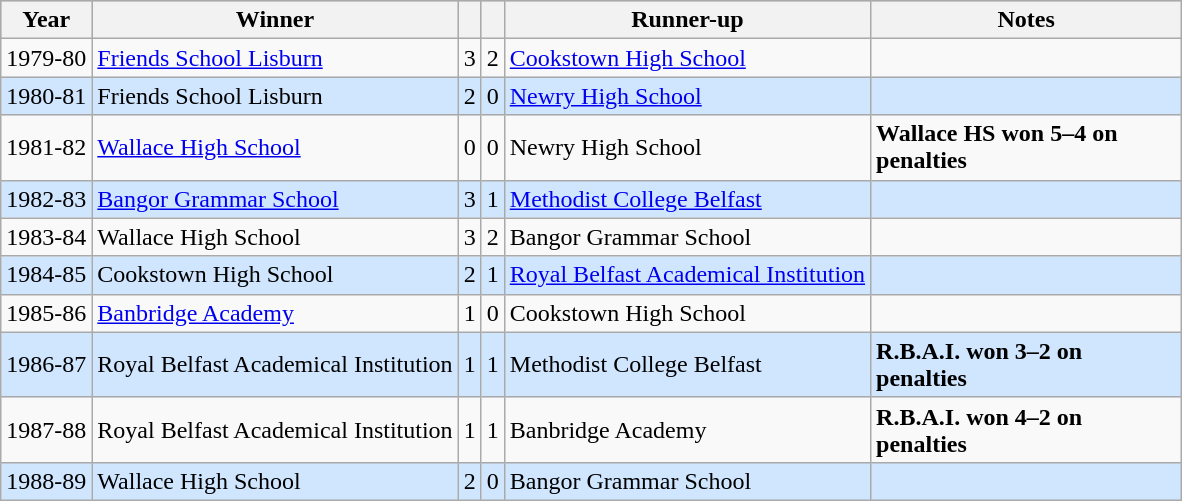<table class="wikitable">
<tr style="background:silver;">
<th>Year</th>
<th>Winner</th>
<th></th>
<th></th>
<th>Runner-up</th>
<th width="200">Notes</th>
</tr>
<tr>
<td align="center">1979-80</td>
<td><a href='#'>Friends School Lisburn</a></td>
<td align="center">3</td>
<td align="center">2</td>
<td><a href='#'>Cookstown High School</a></td>
<td></td>
</tr>
<tr style="background: #D0E6FF;">
<td align="center">1980-81</td>
<td>Friends School Lisburn</td>
<td align="center">2</td>
<td align="center">0</td>
<td><a href='#'>Newry High School</a></td>
<td></td>
</tr>
<tr>
<td align="center">1981-82</td>
<td><a href='#'>Wallace High School</a></td>
<td align="center">0</td>
<td align="center">0</td>
<td>Newry High School</td>
<td><strong>Wallace HS won 5–4 on penalties</strong></td>
</tr>
<tr style="background: #D0E6FF;">
<td align="center">1982-83</td>
<td><a href='#'>Bangor Grammar School</a></td>
<td align="center">3</td>
<td align="center">1</td>
<td><a href='#'>Methodist College Belfast</a></td>
<td></td>
</tr>
<tr>
<td align="center">1983-84</td>
<td>Wallace High School</td>
<td align="center">3</td>
<td align="center">2</td>
<td>Bangor Grammar School</td>
<td></td>
</tr>
<tr style="background: #D0E6FF;">
<td align="center">1984-85</td>
<td>Cookstown High School</td>
<td align="center">2</td>
<td align="center">1</td>
<td><a href='#'>Royal Belfast Academical Institution</a></td>
<td></td>
</tr>
<tr>
<td align="center">1985-86</td>
<td><a href='#'>Banbridge Academy</a></td>
<td align="center">1</td>
<td align="center">0</td>
<td>Cookstown High School</td>
<td></td>
</tr>
<tr style="background: #D0E6FF;">
<td align="center">1986-87</td>
<td>Royal Belfast Academical Institution</td>
<td align="center">1</td>
<td align="center">1</td>
<td>Methodist College Belfast</td>
<td><strong>R.B.A.I. won 3–2 on penalties</strong></td>
</tr>
<tr>
<td align="center">1987-88</td>
<td>Royal Belfast Academical Institution</td>
<td align="center">1</td>
<td align="center">1</td>
<td>Banbridge Academy</td>
<td><strong>R.B.A.I. won 4–2 on penalties</strong></td>
</tr>
<tr style="background: #D0E6FF;">
<td align="center">1988-89</td>
<td>Wallace High School</td>
<td align="center">2</td>
<td align="center">0</td>
<td>Bangor Grammar School</td>
<td></td>
</tr>
</table>
